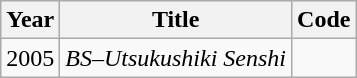<table class="wikitable">
<tr>
<th>Year</th>
<th>Title</th>
<th>Code</th>
</tr>
<tr>
<td>2005</td>
<td><em>BS–Utsukushiki Senshi</em></td>
<td></td>
</tr>
</table>
